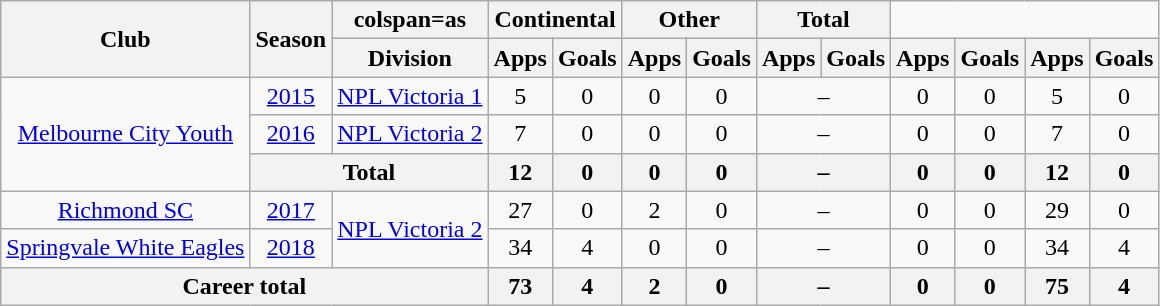<table class="wikitable" style="text-align: center">
<tr>
<th rowspan="2">Club</th>
<th rowspan="2">Season</th>
<th>colspan=as</th>
<th colspan="2">Continental</th>
<th colspan="2">Other</th>
<th colspan="2">Total</th>
</tr>
<tr>
<th>Division</th>
<th>Apps</th>
<th>Goals</th>
<th>Apps</th>
<th>Goals</th>
<th>Apps</th>
<th>Goals</th>
<th>Apps</th>
<th>Goals</th>
<th>Apps</th>
<th>Goals</th>
</tr>
<tr>
<td rowspan="3"><a href='#'>Melbourne City Youth</a></td>
<td><a href='#'>2015</a></td>
<td><a href='#'>NPL Victoria 1</a></td>
<td>5</td>
<td>0</td>
<td>0</td>
<td>0</td>
<td colspan="2">–</td>
<td>0</td>
<td>0</td>
<td>5</td>
<td>0</td>
</tr>
<tr>
<td><a href='#'>2016</a></td>
<td><a href='#'>NPL Victoria 2</a></td>
<td>7</td>
<td>0</td>
<td>0</td>
<td>0</td>
<td colspan="2">–</td>
<td>0</td>
<td>0</td>
<td>7</td>
<td>0</td>
</tr>
<tr>
<th colspan=2>Total</th>
<th>12</th>
<th>0</th>
<th>0</th>
<th>0</th>
<th colspan="2">–</th>
<th>0</th>
<th>0</th>
<th>12</th>
<th>0</th>
</tr>
<tr>
<td><a href='#'>Richmond SC</a></td>
<td><a href='#'>2017</a></td>
<td rowspan="2"><a href='#'>NPL Victoria 2</a></td>
<td>27</td>
<td>0</td>
<td>2</td>
<td>0</td>
<td colspan="2">–</td>
<td>0</td>
<td>0</td>
<td>29</td>
<td>0</td>
</tr>
<tr>
<td><a href='#'>Springvale White Eagles</a></td>
<td><a href='#'>2018</a></td>
<td>34</td>
<td>4</td>
<td>0</td>
<td>0</td>
<td colspan="2">–</td>
<td>0</td>
<td>0</td>
<td>34</td>
<td>4</td>
</tr>
<tr>
<th colspan=3>Career total</th>
<th>73</th>
<th>4</th>
<th>2</th>
<th>0</th>
<th colspan="2">–</th>
<th>0</th>
<th>0</th>
<th>75</th>
<th>4</th>
</tr>
</table>
